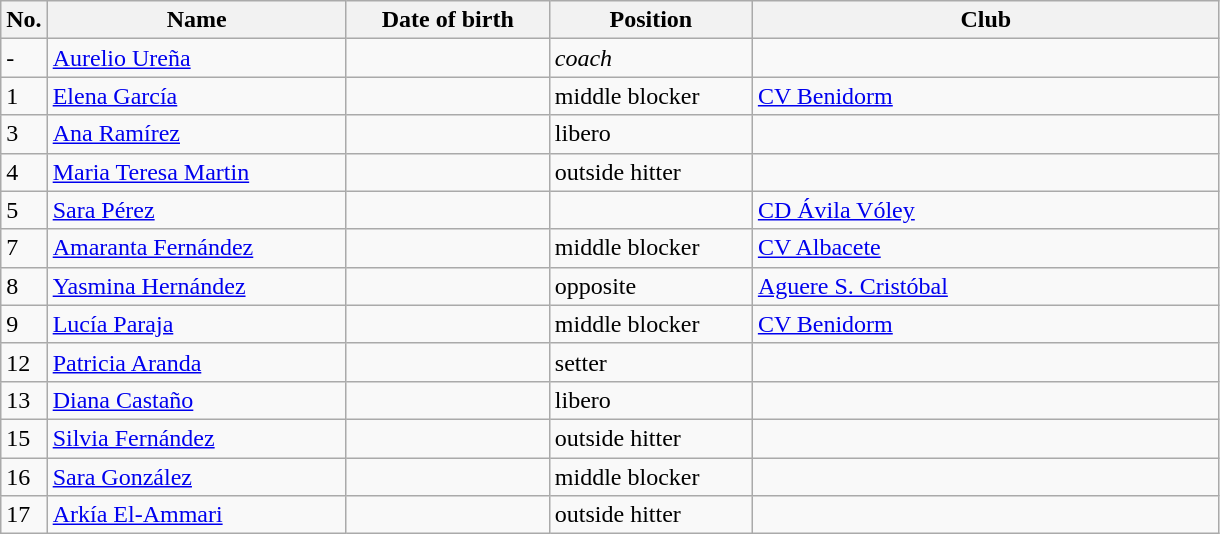<table class=wikitable sortable style=font-size:100%; text-align:center;>
<tr>
<th>No.</th>
<th style=width:12em>Name</th>
<th style=width:8em>Date of birth</th>
<th style=width:8em>Position</th>
<th style=width:19em>Club</th>
</tr>
<tr>
<td>-</td>
<td><a href='#'>Aurelio Ureña</a></td>
<td></td>
<td><em>coach</em></td>
<td></td>
</tr>
<tr>
<td>1</td>
<td><a href='#'>Elena García</a></td>
<td></td>
<td>middle blocker</td>
<td> <a href='#'>CV Benidorm</a></td>
</tr>
<tr>
<td>3</td>
<td><a href='#'>Ana Ramírez</a></td>
<td></td>
<td>libero</td>
<td></td>
</tr>
<tr>
<td>4</td>
<td><a href='#'>Maria Teresa Martin</a></td>
<td></td>
<td>outside hitter</td>
<td></td>
</tr>
<tr>
<td>5</td>
<td><a href='#'>Sara Pérez</a></td>
<td></td>
<td></td>
<td> <a href='#'>CD Ávila Vóley</a></td>
</tr>
<tr>
<td>7</td>
<td><a href='#'>Amaranta Fernández</a></td>
<td></td>
<td>middle blocker</td>
<td> <a href='#'>CV Albacete</a></td>
</tr>
<tr>
<td>8</td>
<td><a href='#'>Yasmina Hernández</a></td>
<td></td>
<td>opposite</td>
<td> <a href='#'>Aguere S. Cristóbal</a></td>
</tr>
<tr>
<td>9</td>
<td><a href='#'>Lucía Paraja</a></td>
<td></td>
<td>middle blocker</td>
<td> <a href='#'>CV Benidorm</a></td>
</tr>
<tr>
<td>12</td>
<td><a href='#'>Patricia Aranda</a></td>
<td></td>
<td>setter</td>
<td></td>
</tr>
<tr>
<td>13</td>
<td><a href='#'>Diana Castaño</a></td>
<td></td>
<td>libero</td>
<td></td>
</tr>
<tr>
<td>15</td>
<td><a href='#'>Silvia Fernández</a></td>
<td></td>
<td>outside hitter</td>
<td></td>
</tr>
<tr>
<td>16</td>
<td><a href='#'>Sara González</a></td>
<td></td>
<td>middle blocker</td>
<td></td>
</tr>
<tr>
<td>17</td>
<td><a href='#'>Arkía El-Ammari</a></td>
<td></td>
<td>outside hitter</td>
<td></td>
</tr>
</table>
